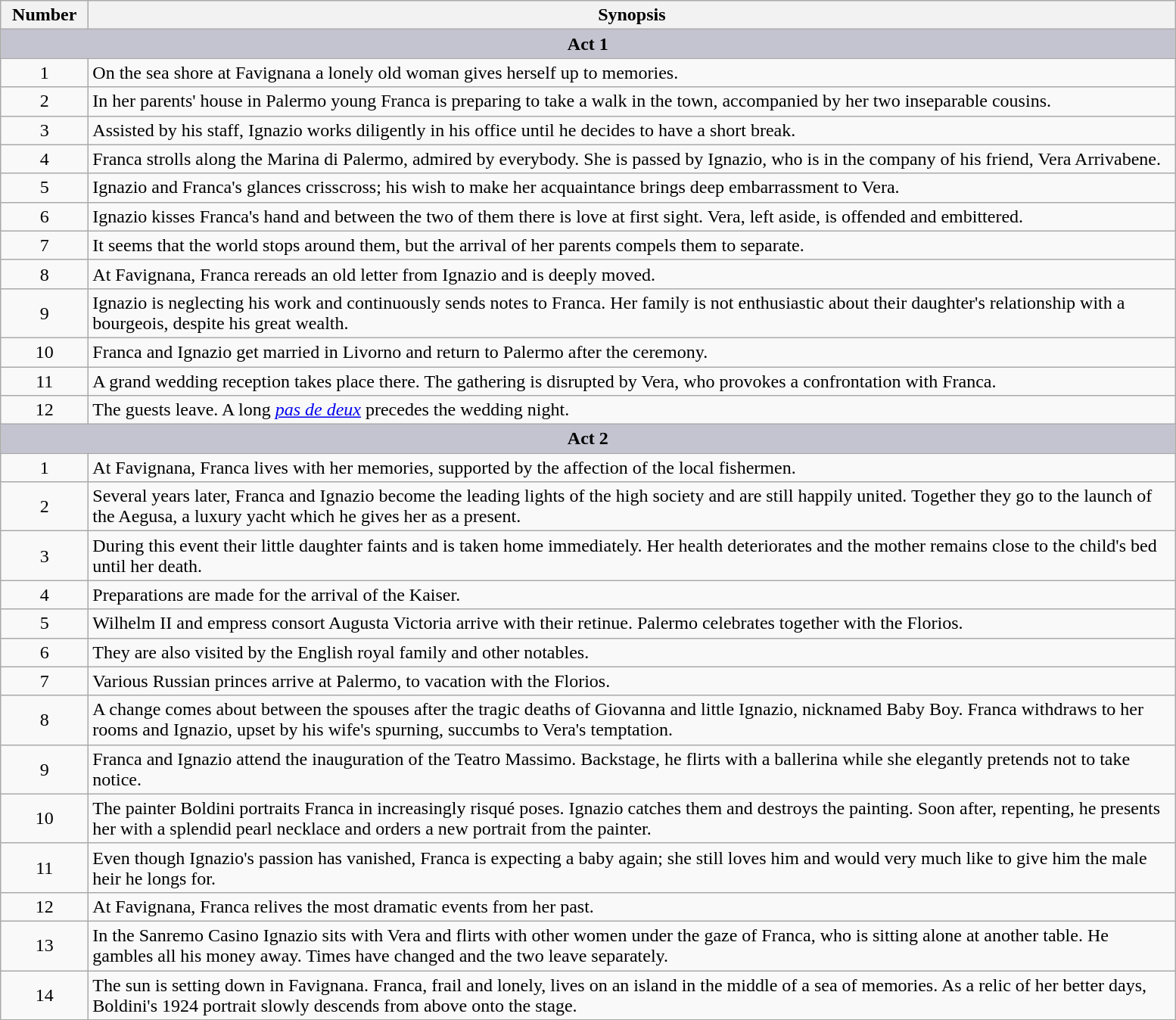<table class="wikitable">
<tr>
<th width="70">Number</th>
<th width="950">Synopsis</th>
</tr>
<tr>
<th colspan="4" style="background:#C4C3D0;"><strong>Act 1</strong></th>
</tr>
<tr>
<td align="center">1</td>
<td>On the sea shore at Favignana a lonely old woman gives herself up to memories.</td>
</tr>
<tr>
<td align="center">2</td>
<td>In her parents' house in Palermo young Franca is preparing to take a walk in the town, accompanied by her two inseparable cousins.</td>
</tr>
<tr>
<td align="center">3</td>
<td>Assisted by his staff, Ignazio works diligently in his office until he decides to have a short break.</td>
</tr>
<tr>
<td align="center">4</td>
<td>Franca strolls along the Marina di Palermo, admired by everybody. She is passed by Ignazio, who is in the company of his friend, Vera Arrivabene.</td>
</tr>
<tr>
<td align="center">5</td>
<td>Ignazio and Franca's glances crisscross; his wish to make her acquaintance brings deep embarrassment to Vera.</td>
</tr>
<tr>
<td align="center">6</td>
<td>Ignazio kisses Franca's hand and between the two of them there is love at first sight. Vera, left aside, is offended and embittered.</td>
</tr>
<tr>
<td align="center">7</td>
<td>It seems that the world stops around them, but the arrival of her parents compels them to separate.</td>
</tr>
<tr>
<td align="center">8</td>
<td>At Favignana, Franca rereads an old letter from Ignazio and is deeply moved.</td>
</tr>
<tr>
<td align="center">9</td>
<td>Ignazio is neglecting his work and continuously sends notes to Franca. Her family is not enthusiastic about their daughter's relationship with a bourgeois, despite his great wealth.</td>
</tr>
<tr>
<td align="center">10</td>
<td>Franca and Ignazio get married in Livorno and return to Palermo after the ceremony.</td>
</tr>
<tr>
<td align="center">11</td>
<td>A grand wedding reception takes place there. The gathering is disrupted by Vera, who provokes a confrontation with Franca.</td>
</tr>
<tr>
<td align="center">12</td>
<td>The guests leave. A long <em><a href='#'>pas de deux</a></em> precedes the wedding night.</td>
</tr>
<tr>
<th colspan="4" style="background:#C4C3D0;"><strong>Act 2</strong></th>
</tr>
<tr>
<td align="center">1</td>
<td>At Favignana, Franca lives with her memories, supported by the affection of the local fishermen.</td>
</tr>
<tr>
<td align="center">2</td>
<td>Several years later, Franca and Ignazio become the leading lights of the high society and are still happily united. Together they go to the launch of the Aegusa, a luxury yacht which he gives her as a present.</td>
</tr>
<tr>
<td align="center">3</td>
<td>During this event their little daughter faints and is taken home immediately. Her health deteriorates and the mother remains close to the child's bed until her death.</td>
</tr>
<tr>
<td align="center">4</td>
<td>Preparations are made for the arrival of the Kaiser.</td>
</tr>
<tr>
<td align="center">5</td>
<td>Wilhelm II and empress consort Augusta Victoria arrive with their retinue. Palermo celebrates together with the Florios.</td>
</tr>
<tr>
<td align="center">6</td>
<td>They are also visited by the English royal family and other notables.</td>
</tr>
<tr>
<td align="center">7</td>
<td>Various Russian princes arrive at Palermo, to vacation with the Florios.</td>
</tr>
<tr>
<td align="center">8</td>
<td>A change comes about between the spouses after the tragic deaths of Giovanna and little Ignazio, nicknamed Baby Boy. Franca withdraws to her rooms and Ignazio, upset by his wife's spurning, succumbs to Vera's temptation.</td>
</tr>
<tr>
<td align="center">9</td>
<td>Franca and Ignazio attend the inauguration of the Teatro Massimo. Backstage, he flirts with a ballerina while she elegantly pretends not to take notice.</td>
</tr>
<tr>
<td align="center">10</td>
<td>The painter Boldini portraits Franca in increasingly risqué poses. Ignazio catches them and destroys the painting. Soon after, repenting, he presents her with a splendid pearl necklace and orders a new portrait from the painter.</td>
</tr>
<tr>
<td align="center">11</td>
<td>Even though Ignazio's passion has vanished, Franca is expecting a baby again; she still loves him and would very much like to give him the male heir he longs for.</td>
</tr>
<tr>
<td align="center">12</td>
<td>At Favignana, Franca relives the most dramatic events from her past.</td>
</tr>
<tr>
<td align="center">13</td>
<td>In the Sanremo Casino Ignazio sits with Vera and flirts with other women under the gaze of Franca, who is sitting alone at another table. He gambles all his money away. Times have changed and the two leave separately.</td>
</tr>
<tr>
<td align="center">14</td>
<td>The sun is setting down in Favignana. Franca, frail and lonely, lives on an island in the middle of a sea of memories. As a relic of her better days, Boldini's 1924 portrait slowly descends from above onto the stage.</td>
</tr>
<tr>
</tr>
</table>
